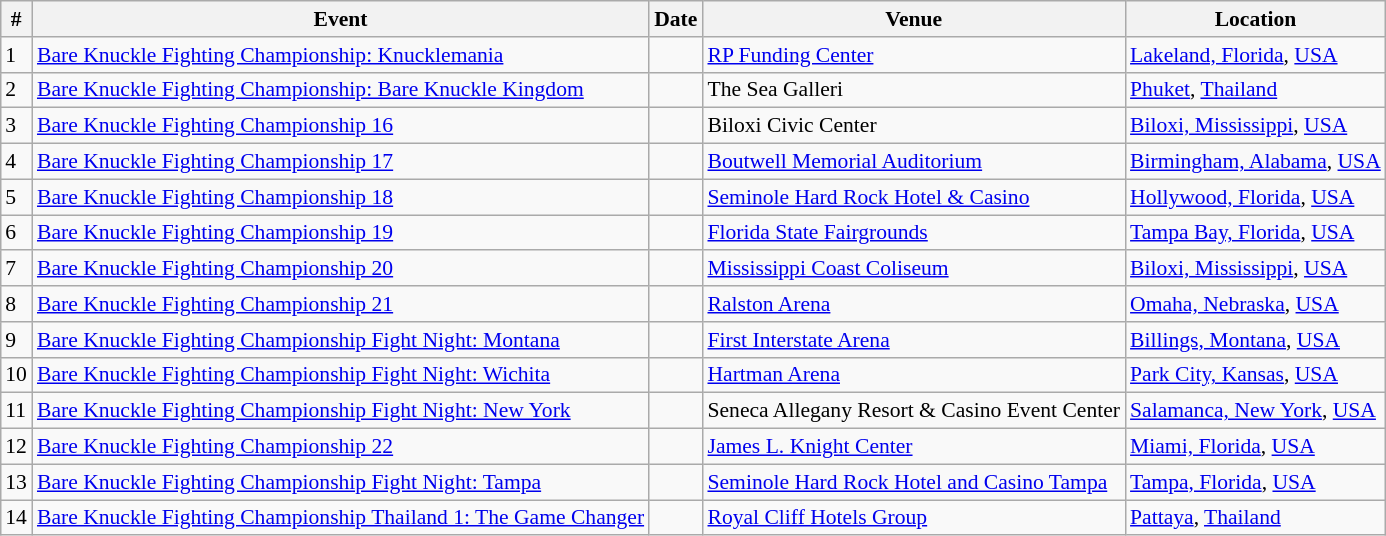<table class="sortable wikitable succession-box" style="margin:1.0em auto; font-size:90%;">
<tr>
<th scope="col">#</th>
<th scope="col">Event</th>
<th scope="col">Date</th>
<th scope="col">Venue</th>
<th scope="col">Location</th>
</tr>
<tr>
<td>1</td>
<td><a href='#'>Bare Knuckle Fighting Championship: Knucklemania</a></td>
<td></td>
<td><a href='#'>RP Funding Center</a></td>
<td> <a href='#'>Lakeland, Florida</a>, <a href='#'>USA</a></td>
</tr>
<tr>
<td>2</td>
<td><a href='#'>Bare Knuckle Fighting Championship: Bare Knuckle Kingdom</a></td>
<td></td>
<td>The Sea Galleri</td>
<td> <a href='#'>Phuket</a>, <a href='#'>Thailand</a></td>
</tr>
<tr>
<td>3</td>
<td><a href='#'>Bare Knuckle Fighting Championship 16</a></td>
<td></td>
<td>Biloxi Civic Center</td>
<td> <a href='#'>Biloxi, Mississippi</a>, <a href='#'>USA</a></td>
</tr>
<tr>
<td>4</td>
<td><a href='#'>Bare Knuckle Fighting Championship 17</a></td>
<td></td>
<td><a href='#'>Boutwell Memorial Auditorium</a></td>
<td> <a href='#'>Birmingham, Alabama</a>, <a href='#'>USA</a></td>
</tr>
<tr>
<td>5</td>
<td><a href='#'>Bare Knuckle Fighting Championship 18</a></td>
<td></td>
<td><a href='#'>Seminole Hard Rock Hotel & Casino</a></td>
<td> <a href='#'>Hollywood, Florida</a>, <a href='#'>USA</a></td>
</tr>
<tr>
<td>6</td>
<td><a href='#'>Bare Knuckle Fighting Championship 19</a></td>
<td></td>
<td><a href='#'>Florida State Fairgrounds</a></td>
<td> <a href='#'>Tampa Bay, Florida</a>, <a href='#'>USA</a></td>
</tr>
<tr>
<td>7</td>
<td><a href='#'>Bare Knuckle Fighting Championship 20</a></td>
<td></td>
<td><a href='#'>Mississippi Coast Coliseum</a></td>
<td> <a href='#'>Biloxi, Mississippi</a>, <a href='#'>USA</a></td>
</tr>
<tr>
<td>8</td>
<td><a href='#'>Bare Knuckle Fighting Championship 21</a></td>
<td></td>
<td><a href='#'>Ralston Arena</a></td>
<td> <a href='#'>Omaha, Nebraska</a>, <a href='#'>USA</a></td>
</tr>
<tr>
<td>9</td>
<td><a href='#'>Bare Knuckle Fighting Championship Fight Night: Montana</a></td>
<td></td>
<td><a href='#'>First Interstate Arena</a></td>
<td> <a href='#'>Billings, Montana</a>, <a href='#'>USA</a></td>
</tr>
<tr>
<td>10</td>
<td><a href='#'>Bare Knuckle Fighting Championship Fight Night: Wichita</a></td>
<td></td>
<td><a href='#'>Hartman Arena</a></td>
<td> <a href='#'>Park City, Kansas</a>, <a href='#'>USA</a></td>
</tr>
<tr>
<td>11</td>
<td><a href='#'>Bare Knuckle Fighting Championship Fight Night: New York</a></td>
<td></td>
<td>Seneca Allegany Resort & Casino Event Center</td>
<td> <a href='#'>Salamanca, New York</a>, <a href='#'>USA</a></td>
</tr>
<tr>
<td>12</td>
<td><a href='#'>Bare Knuckle Fighting Championship 22</a></td>
<td></td>
<td><a href='#'>James L. Knight Center</a></td>
<td> <a href='#'>Miami, Florida</a>, <a href='#'>USA</a></td>
</tr>
<tr>
<td>13</td>
<td><a href='#'>Bare Knuckle Fighting Championship Fight Night: Tampa</a></td>
<td></td>
<td><a href='#'>Seminole Hard Rock Hotel and Casino Tampa</a></td>
<td> <a href='#'>Tampa, Florida</a>, <a href='#'>USA</a></td>
</tr>
<tr>
<td>14</td>
<td><a href='#'>Bare Knuckle Fighting Championship Thailand 1: The Game Changer</a></td>
<td></td>
<td><a href='#'>Royal Cliff Hotels Group</a></td>
<td> <a href='#'>Pattaya</a>, <a href='#'>Thailand</a></td>
</tr>
</table>
